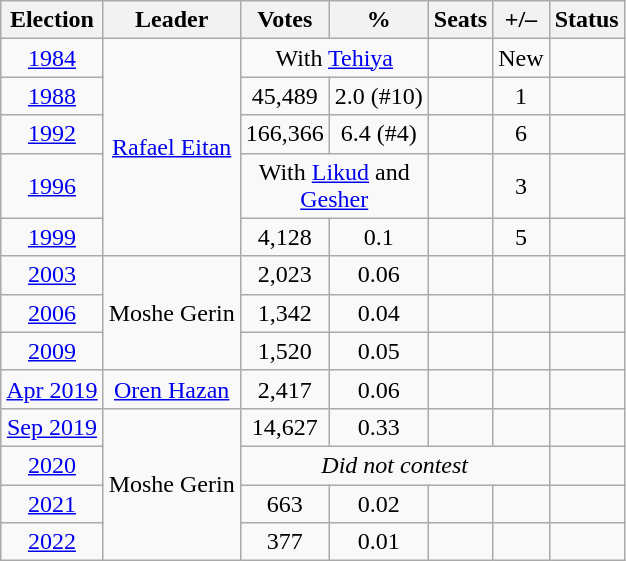<table class=wikitable style=text-align:center>
<tr>
<th>Election</th>
<th>Leader</th>
<th>Votes</th>
<th>%</th>
<th>Seats</th>
<th>+/–</th>
<th>Status</th>
</tr>
<tr>
<td><a href='#'>1984</a></td>
<td rowspan=5><a href='#'>Rafael Eitan</a></td>
<td colspan=2>With <a href='#'>Tehiya</a></td>
<td></td>
<td>New</td>
<td></td>
</tr>
<tr>
<td><a href='#'>1988</a></td>
<td>45,489</td>
<td>2.0 (#10)</td>
<td></td>
<td> 1</td>
<td></td>
</tr>
<tr>
<td><a href='#'>1992</a></td>
<td>166,366</td>
<td>6.4 (#4)</td>
<td></td>
<td> 6</td>
<td></td>
</tr>
<tr>
<td><a href='#'>1996</a></td>
<td colspan=2>With <a href='#'>Likud</a> and<br><a href='#'>Gesher</a></td>
<td></td>
<td> 3</td>
<td></td>
</tr>
<tr>
<td><a href='#'>1999</a></td>
<td>4,128</td>
<td>0.1</td>
<td></td>
<td> 5</td>
<td></td>
</tr>
<tr>
<td><a href='#'>2003</a></td>
<td rowspan=3>Moshe Gerin</td>
<td>2,023</td>
<td>0.06</td>
<td></td>
<td></td>
<td></td>
</tr>
<tr>
<td><a href='#'>2006</a></td>
<td>1,342</td>
<td>0.04</td>
<td></td>
<td></td>
<td></td>
</tr>
<tr>
<td><a href='#'>2009</a></td>
<td>1,520</td>
<td>0.05</td>
<td></td>
<td></td>
<td></td>
</tr>
<tr>
<td><a href='#'>Apr 2019</a></td>
<td><a href='#'>Oren Hazan</a></td>
<td>2,417</td>
<td>0.06</td>
<td></td>
<td></td>
<td></td>
</tr>
<tr>
<td><a href='#'>Sep 2019</a></td>
<td rowspan=4>Moshe Gerin</td>
<td>14,627</td>
<td>0.33</td>
<td></td>
<td></td>
<td></td>
</tr>
<tr>
<td><a href='#'>2020</a></td>
<td colspan="4"><em>Did not contest </em></td>
<td></td>
</tr>
<tr>
<td><a href='#'>2021</a></td>
<td>663</td>
<td>0.02</td>
<td></td>
<td></td>
<td></td>
</tr>
<tr>
<td><a href='#'>2022</a></td>
<td>377</td>
<td>0.01</td>
<td></td>
<td></td>
<td></td>
</tr>
</table>
